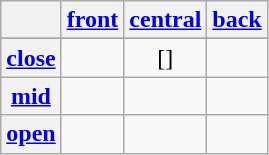<table class="wikitable" style="text-align: center">
<tr>
<th> </th>
<th><a href='#'>front</a></th>
<th><a href='#'>central</a></th>
<th><a href='#'>back</a></th>
</tr>
<tr>
</tr>
<tr>
<th><a href='#'>close</a></th>
<td></td>
<td>[]</td>
<td></td>
</tr>
<tr>
<th><a href='#'>mid</a></th>
<td> </td>
<td> </td>
<td> </td>
</tr>
<tr>
<th><a href='#'>open</a></th>
<td></td>
<td></td>
<td> </td>
</tr>
</table>
